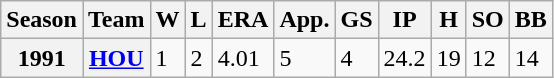<table class="wikitable">
<tr>
<th>Season</th>
<th>Team</th>
<th>W</th>
<th>L</th>
<th>ERA</th>
<th>App.</th>
<th>GS</th>
<th>IP</th>
<th>H</th>
<th>SO</th>
<th>BB</th>
</tr>
<tr>
<th>1991</th>
<th><a href='#'>HOU</a></th>
<td>1</td>
<td>2</td>
<td>4.01</td>
<td>5</td>
<td>4</td>
<td>24.2</td>
<td>19</td>
<td>12</td>
<td>14</td>
</tr>
</table>
